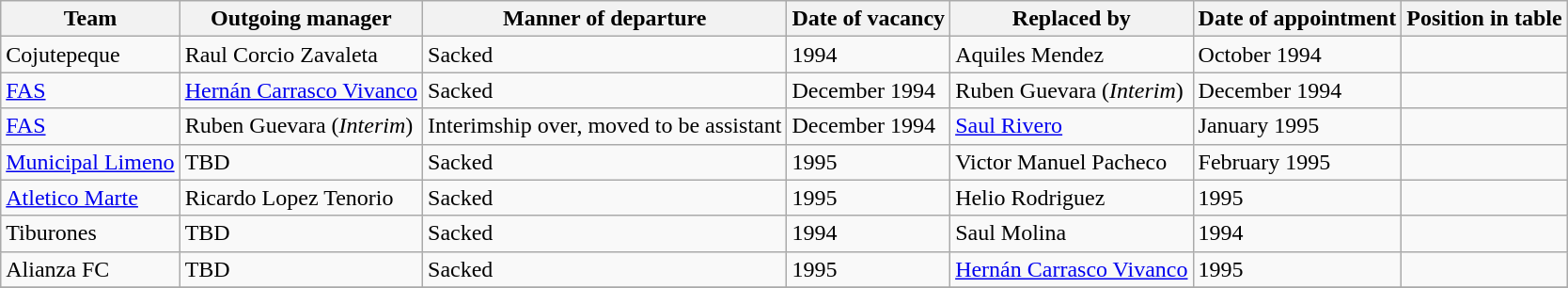<table class="wikitable">
<tr>
<th>Team</th>
<th>Outgoing manager</th>
<th>Manner of departure</th>
<th>Date of vacancy</th>
<th>Replaced by</th>
<th>Date of appointment</th>
<th>Position in table</th>
</tr>
<tr>
<td>Cojutepeque</td>
<td> Raul Corcio Zavaleta</td>
<td>Sacked</td>
<td>1994</td>
<td> Aquiles Mendez</td>
<td>October 1994</td>
<td></td>
</tr>
<tr>
<td><a href='#'>FAS</a></td>
<td> <a href='#'>Hernán Carrasco Vivanco</a></td>
<td>Sacked</td>
<td>December 1994</td>
<td> Ruben Guevara (<em>Interim</em>)</td>
<td>December 1994</td>
<td></td>
</tr>
<tr>
<td><a href='#'>FAS</a></td>
<td> Ruben Guevara (<em>Interim</em>)</td>
<td>Interimship over, moved to be assistant</td>
<td>December 1994</td>
<td> <a href='#'>Saul Rivero</a></td>
<td>January 1995</td>
<td></td>
</tr>
<tr>
<td><a href='#'>Municipal Limeno</a></td>
<td> TBD</td>
<td>Sacked</td>
<td>1995</td>
<td> Victor Manuel Pacheco</td>
<td>February 1995</td>
<td></td>
</tr>
<tr>
<td><a href='#'>Atletico Marte</a></td>
<td> Ricardo Lopez Tenorio</td>
<td>Sacked</td>
<td>1995</td>
<td> Helio Rodriguez</td>
<td>1995</td>
<td></td>
</tr>
<tr>
<td>Tiburones</td>
<td> TBD</td>
<td>Sacked</td>
<td>1994</td>
<td> Saul Molina</td>
<td>1994</td>
<td></td>
</tr>
<tr>
<td>Alianza FC</td>
<td> TBD</td>
<td>Sacked</td>
<td>1995</td>
<td> <a href='#'>Hernán Carrasco Vivanco</a></td>
<td>1995</td>
<td></td>
</tr>
<tr>
</tr>
</table>
